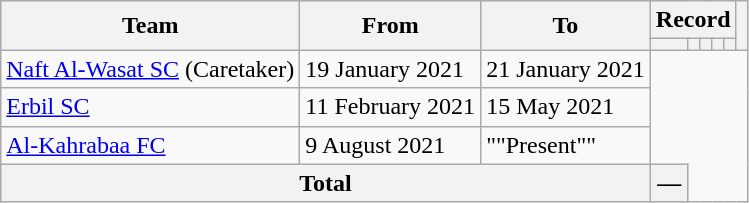<table class=wikitable style=text-align:center>
<tr>
<th rowspan=2>Team</th>
<th rowspan=2>From</th>
<th rowspan=2>To</th>
<th colspan=5>Record</th>
<th rowspan=2></th>
</tr>
<tr>
<th></th>
<th></th>
<th></th>
<th></th>
<th></th>
</tr>
<tr>
<td align=left><a href='#'>Naft Al-Wasat SC</a> (Caretaker)</td>
<td align=left>19 January 2021</td>
<td align=left>21 January 2021<br></td>
</tr>
<tr>
<td align=left><a href='#'>Erbil SC</a></td>
<td align=left>11 February 2021</td>
<td align=left>15 May 2021<br></td>
</tr>
<tr>
<td align=left><a href='#'>Al-Kahrabaa FC</a></td>
<td align=left>9 August 2021</td>
<td align=left>""Present""<br></td>
</tr>
<tr>
<th colspan=3>Total<br></th>
<th>—</th>
</tr>
</table>
